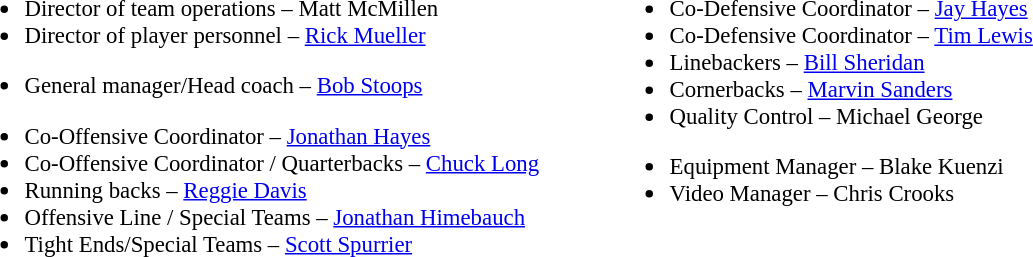<table class="toccolours" style="text-align: left;">
<tr>
<td colspan=7 style="text-align:right;"></td>
</tr>
<tr>
<td style="vertical-align:top;"></td>
<td style="font-size: 95%;vertical-align:top;"><br><ul><li>Director of team operations – Matt McMillen</li><li>Director of player personnel – <a href='#'>Rick Mueller</a></li></ul><ul><li>General manager/Head coach – <a href='#'>Bob Stoops</a></li></ul><ul><li>Co-Offensive Coordinator – <a href='#'>Jonathan Hayes</a></li><li>Co-Offensive Coordinator / Quarterbacks – <a href='#'>Chuck Long</a></li><li>Running backs – <a href='#'>Reggie Davis</a></li><li>Offensive Line / Special Teams – <a href='#'>Jonathan Himebauch</a></li><li>Tight Ends/Special Teams – <a href='#'>Scott Spurrier</a></li></ul></td>
<td width="35"> </td>
<td style="vertical-align:top;"></td>
<td style="font-size: 95%;vertical-align:top;"><br><ul><li>Co-Defensive Coordinator – <a href='#'>Jay Hayes</a></li><li>Co-Defensive Coordinator – <a href='#'>Tim Lewis</a></li><li>Linebackers – <a href='#'>Bill Sheridan</a></li><li>Cornerbacks – <a href='#'>Marvin Sanders</a></li><li>Quality Control – Michael George</li></ul><ul><li>Equipment Manager – Blake Kuenzi</li><li>Video Manager – Chris Crooks</li></ul></td>
</tr>
</table>
